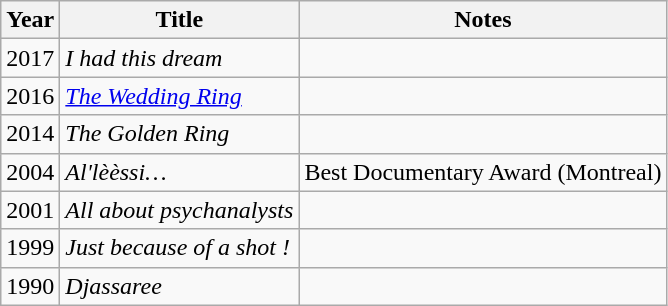<table class="wikitable sortable">
<tr>
<th>Year</th>
<th>Title</th>
<th class="unsortable">Notes</th>
</tr>
<tr>
<td>2017</td>
<td><em>I had this dream</em></td>
<td></td>
</tr>
<tr>
<td>2016</td>
<td><em><a href='#'>The Wedding Ring</a></em></td>
<td></td>
</tr>
<tr>
<td>2014</td>
<td><em>The Golden Ring</em></td>
<td></td>
</tr>
<tr>
<td>2004</td>
<td><em>Al'lèèssi…</em></td>
<td>Best Documentary Award (Montreal)</td>
</tr>
<tr>
<td>2001</td>
<td><em>All about psychanalysts</em></td>
<td></td>
</tr>
<tr>
<td>1999</td>
<td><em>Just because of a shot !</em></td>
<td></td>
</tr>
<tr>
<td>1990</td>
<td><em>Djassaree</em></td>
<td></td>
</tr>
</table>
